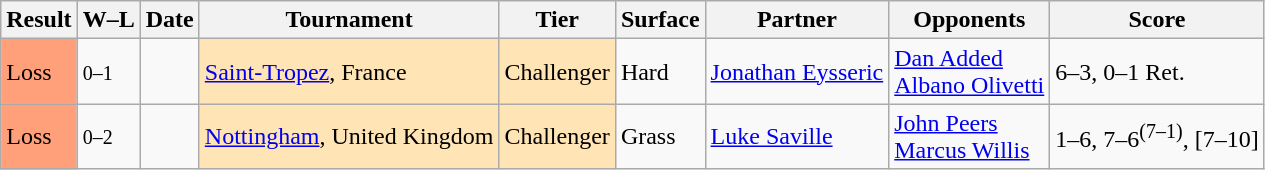<table class="sortable wikitable">
<tr>
<th>Result</th>
<th class="unsortable">W–L</th>
<th>Date</th>
<th>Tournament</th>
<th>Tier</th>
<th>Surface</th>
<th>Partner</th>
<th>Opponents</th>
<th class="unsortable">Score</th>
</tr>
<tr>
<td bgcolor=FFA07A>Loss</td>
<td><small>0–1</small></td>
<td><a href='#'></a></td>
<td bgcolor=FFE4B5><a href='#'>Saint-Tropez</a>, France</td>
<td bgcolor=moccasin>Challenger</td>
<td>Hard</td>
<td> <a href='#'>Jonathan Eysseric</a></td>
<td> <a href='#'>Dan Added</a><br> <a href='#'>Albano Olivetti</a></td>
<td>6–3, 0–1 Ret.</td>
</tr>
<tr>
<td bgcolor=FFA07A>Loss</td>
<td><small>0–2</small></td>
<td><a href='#'></a></td>
<td bgcolor=FFE4B5><a href='#'>Nottingham</a>, United Kingdom</td>
<td bgcolor=moccasin>Challenger</td>
<td>Grass</td>
<td> <a href='#'>Luke Saville</a></td>
<td> <a href='#'>John Peers</a><br> <a href='#'>Marcus Willis</a></td>
<td>1–6, 7–6<sup>(7–1)</sup>, [7–10]</td>
</tr>
</table>
